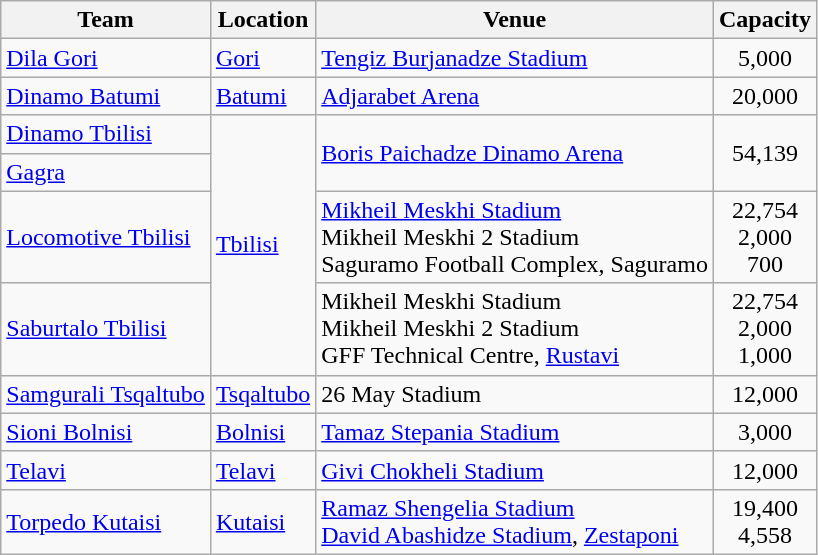<table class="wikitable sortable" border="1">
<tr>
<th>Team</th>
<th>Location</th>
<th>Venue</th>
<th>Capacity</th>
</tr>
<tr>
<td><a href='#'>Dila Gori</a></td>
<td><a href='#'>Gori</a></td>
<td><a href='#'>Tengiz Burjanadze Stadium</a></td>
<td align="center">5,000</td>
</tr>
<tr>
<td><a href='#'>Dinamo Batumi</a></td>
<td><a href='#'>Batumi</a></td>
<td><a href='#'>Adjarabet Arena</a></td>
<td align="center">20,000</td>
</tr>
<tr>
<td><a href='#'>Dinamo Tbilisi</a></td>
<td rowspan="4"><a href='#'>Tbilisi</a></td>
<td rowspan="2"><a href='#'>Boris Paichadze Dinamo Arena</a></td>
<td rowspan="2" align="center">54,139</td>
</tr>
<tr>
<td><a href='#'>Gagra</a></td>
</tr>
<tr>
<td><a href='#'>Locomotive Tbilisi</a></td>
<td><a href='#'>Mikheil Meskhi Stadium</a><br>Mikheil Meskhi 2 Stadium<br>Saguramo Football Complex, Saguramo</td>
<td align="center">22,754<br>2,000<br>700</td>
</tr>
<tr>
<td><a href='#'>Saburtalo Tbilisi</a></td>
<td>Mikheil Meskhi Stadium<br>Mikheil Meskhi 2 Stadium<br>GFF Technical Centre, <a href='#'>Rustavi</a></td>
<td align="center">22,754<br>2,000<br>1,000</td>
</tr>
<tr>
<td><a href='#'>Samgurali Tsqaltubo</a></td>
<td><a href='#'>Tsqaltubo</a></td>
<td>26 May Stadium</td>
<td align="center">12,000</td>
</tr>
<tr>
<td><a href='#'>Sioni Bolnisi</a></td>
<td><a href='#'>Bolnisi</a></td>
<td><a href='#'>Tamaz Stepania Stadium</a></td>
<td align="center">3,000</td>
</tr>
<tr>
<td><a href='#'>Telavi</a></td>
<td><a href='#'>Telavi</a></td>
<td><a href='#'>Givi Chokheli Stadium</a></td>
<td align="center">12,000</td>
</tr>
<tr>
<td><a href='#'>Torpedo Kutaisi</a></td>
<td><a href='#'>Kutaisi</a></td>
<td><a href='#'>Ramaz Shengelia Stadium</a><br><a href='#'>David Abashidze Stadium</a>, <a href='#'>Zestaponi</a></td>
<td align="center">19,400<br>4,558</td>
</tr>
</table>
